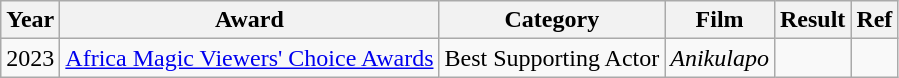<table class="wikitable">
<tr>
<th>Year</th>
<th>Award</th>
<th>Category</th>
<th>Film</th>
<th>Result</th>
<th>Ref</th>
</tr>
<tr>
<td>2023</td>
<td><a href='#'>Africa Magic Viewers' Choice Awards</a></td>
<td>Best Supporting Actor</td>
<td><em>Anikulapo</em></td>
<td></td>
<td></td>
</tr>
</table>
